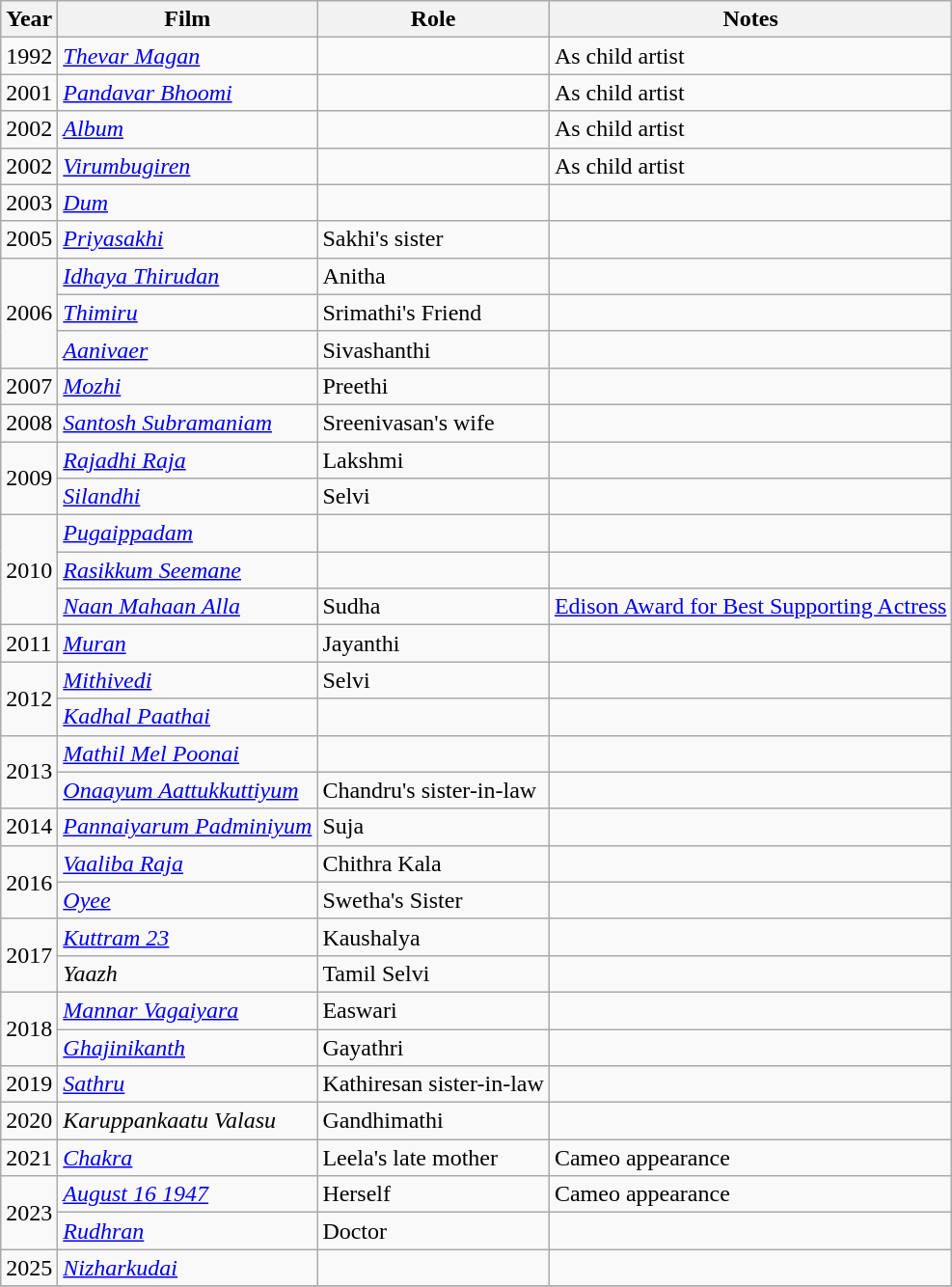<table class="wikitable sortable" class="wikitable">
<tr>
<th>Year</th>
<th>Film</th>
<th>Role</th>
<th>Notes</th>
</tr>
<tr>
<td>1992</td>
<td><em><a href='#'>Thevar Magan</a></em></td>
<td></td>
<td>As child artist</td>
</tr>
<tr>
<td>2001</td>
<td><em><a href='#'>Pandavar Bhoomi</a></em></td>
<td></td>
<td>As child artist</td>
</tr>
<tr>
<td>2002</td>
<td><em><a href='#'>Album</a></em></td>
<td></td>
<td>As child artist</td>
</tr>
<tr>
<td>2002</td>
<td><em><a href='#'>Virumbugiren</a></em></td>
<td></td>
<td>As child artist</td>
</tr>
<tr>
<td>2003</td>
<td><em><a href='#'>Dum</a></em></td>
<td></td>
<td></td>
</tr>
<tr>
<td>2005</td>
<td><em><a href='#'>Priyasakhi</a></em></td>
<td>Sakhi's sister</td>
<td></td>
</tr>
<tr>
<td rowspan="3">2006</td>
<td><em><a href='#'>Idhaya Thirudan</a></em></td>
<td>Anitha</td>
<td></td>
</tr>
<tr>
<td><em><a href='#'>Thimiru</a></em></td>
<td>Srimathi's Friend</td>
<td></td>
</tr>
<tr>
<td><em><a href='#'>Aanivaer</a></em></td>
<td>Sivashanthi</td>
<td></td>
</tr>
<tr>
<td>2007</td>
<td><em><a href='#'>Mozhi</a></em></td>
<td>Preethi</td>
<td></td>
</tr>
<tr>
<td>2008</td>
<td><em><a href='#'>Santosh Subramaniam</a></em></td>
<td>Sreenivasan's wife</td>
<td></td>
</tr>
<tr>
<td rowspan="2">2009</td>
<td><em><a href='#'>Rajadhi Raja</a></em></td>
<td>Lakshmi</td>
<td></td>
</tr>
<tr>
<td><em><a href='#'>Silandhi</a></em></td>
<td>Selvi</td>
<td></td>
</tr>
<tr>
<td rowspan="3">2010</td>
<td><em><a href='#'>Pugaippadam</a></em></td>
<td></td>
<td></td>
</tr>
<tr>
<td><em><a href='#'>Rasikkum Seemane</a></em></td>
<td></td>
<td></td>
</tr>
<tr>
<td><em><a href='#'>Naan Mahaan Alla</a></em></td>
<td>Sudha</td>
<td><a href='#'>Edison Award for Best Supporting Actress</a></td>
</tr>
<tr>
<td>2011</td>
<td><em><a href='#'>Muran</a></em></td>
<td>Jayanthi</td>
<td></td>
</tr>
<tr>
<td rowspan="2">2012</td>
<td><em><a href='#'>Mithivedi</a></em></td>
<td>Selvi</td>
<td></td>
</tr>
<tr>
<td><em><a href='#'>Kadhal Paathai</a></em></td>
<td></td>
<td></td>
</tr>
<tr>
<td rowspan="2">2013</td>
<td><em><a href='#'>Mathil Mel Poonai</a></em></td>
<td></td>
<td></td>
</tr>
<tr>
<td><em><a href='#'>Onaayum Aattukkuttiyum</a></em></td>
<td>Chandru's sister-in-law</td>
<td></td>
</tr>
<tr>
<td>2014</td>
<td><em><a href='#'>Pannaiyarum Padminiyum</a></em></td>
<td>Suja</td>
<td></td>
</tr>
<tr>
<td rowspan="2">2016</td>
<td><em><a href='#'>Vaaliba Raja</a></em></td>
<td>Chithra Kala</td>
<td></td>
</tr>
<tr>
<td><em><a href='#'>Oyee</a></em></td>
<td>Swetha's Sister</td>
<td></td>
</tr>
<tr>
<td rowspan="2">2017</td>
<td><em><a href='#'>Kuttram 23</a></em></td>
<td>Kaushalya</td>
<td></td>
</tr>
<tr>
<td><em>Yaazh</em></td>
<td>Tamil Selvi</td>
<td></td>
</tr>
<tr>
<td rowspan="2">2018</td>
<td><em><a href='#'>Mannar Vagaiyara</a></em></td>
<td>Easwari</td>
<td></td>
</tr>
<tr>
<td><em><a href='#'>Ghajinikanth</a></em></td>
<td>Gayathri</td>
<td></td>
</tr>
<tr>
<td rowspan="1">2019</td>
<td><em><a href='#'>Sathru</a></em></td>
<td>Kathiresan sister-in-law</td>
<td></td>
</tr>
<tr>
<td rowspan="1">2020</td>
<td><em>Karuppankaatu Valasu</em></td>
<td>Gandhimathi</td>
<td></td>
</tr>
<tr>
<td rowspan="1">2021</td>
<td><em><a href='#'>Chakra</a></em></td>
<td>Leela's late mother</td>
<td>Cameo appearance</td>
</tr>
<tr>
<td rowspan="2">2023</td>
<td><em><a href='#'>August 16 1947</a></em></td>
<td>Herself</td>
<td>Cameo appearance</td>
</tr>
<tr>
<td><em><a href='#'>Rudhran</a></em></td>
<td>Doctor</td>
<td></td>
</tr>
<tr>
<td rowspan="1">2025</td>
<td><em><a href='#'>Nizharkudai</a></em></td>
<td></td>
<td></td>
</tr>
<tr>
</tr>
</table>
